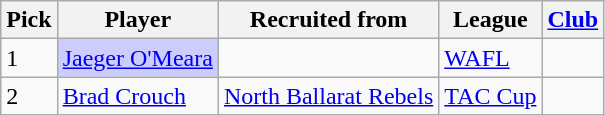<table class="wikitable sortable">
<tr>
<th>Pick</th>
<th>Player</th>
<th>Recruited from</th>
<th>League</th>
<th><a href='#'>Club</a></th>
</tr>
<tr>
<td>1</td>
<td bgcolor="#CCCCFF"><a href='#'>Jaeger O'Meara</a></td>
<td></td>
<td><a href='#'>WAFL</a></td>
<td></td>
</tr>
<tr>
<td>2</td>
<td><a href='#'>Brad Crouch</a></td>
<td><a href='#'>North Ballarat Rebels</a></td>
<td><a href='#'>TAC Cup</a></td>
<td></td>
</tr>
</table>
